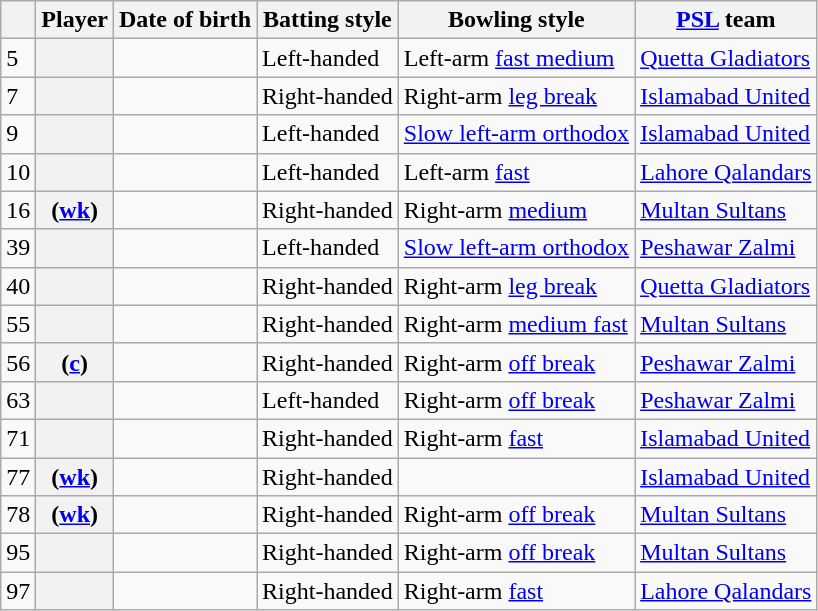<table class="wikitable sortable plainrowheaders">
<tr>
<th scope=col></th>
<th scope=col>Player</th>
<th scope=col>Date of birth</th>
<th scope=col>Batting style</th>
<th scope=col>Bowling style</th>
<th scope=col><a href='#'>PSL</a> team</th>
</tr>
<tr>
<td>5</td>
<th scope=row></th>
<td></td>
<td>Left-handed</td>
<td>Left-arm <a href='#'>fast medium</a></td>
<td><a href='#'>Quetta Gladiators</a></td>
</tr>
<tr>
<td>7</td>
<th scope=row></th>
<td></td>
<td>Right-handed</td>
<td>Right-arm <a href='#'>leg break</a></td>
<td><a href='#'>Islamabad United</a></td>
</tr>
<tr>
<td>9</td>
<th scope=row></th>
<td></td>
<td>Left-handed</td>
<td><a href='#'>Slow left-arm orthodox</a></td>
<td><a href='#'>Islamabad United</a></td>
</tr>
<tr>
<td>10</td>
<th scope=row></th>
<td></td>
<td>Left-handed</td>
<td>Left-arm <a href='#'>fast</a></td>
<td><a href='#'>Lahore Qalandars</a></td>
</tr>
<tr>
<td>16</td>
<th scope=row> (<a href='#'>wk</a>)</th>
<td></td>
<td>Right-handed</td>
<td>Right-arm <a href='#'>medium</a></td>
<td><a href='#'>Multan Sultans</a></td>
</tr>
<tr>
<td>39</td>
<th scope=row></th>
<td></td>
<td>Left-handed</td>
<td><a href='#'>Slow left-arm orthodox</a></td>
<td><a href='#'>Peshawar Zalmi</a></td>
</tr>
<tr>
<td>40</td>
<th scope=row></th>
<td></td>
<td>Right-handed</td>
<td>Right-arm <a href='#'>leg break</a></td>
<td><a href='#'>Quetta Gladiators</a></td>
</tr>
<tr>
<td>55</td>
<th scope=row></th>
<td></td>
<td>Right-handed</td>
<td>Right-arm <a href='#'>medium fast</a></td>
<td><a href='#'>Multan Sultans</a></td>
</tr>
<tr>
<td>56</td>
<th scope=row> (<a href='#'>c</a>)</th>
<td></td>
<td>Right-handed</td>
<td>Right-arm <a href='#'>off break</a></td>
<td><a href='#'>Peshawar Zalmi</a></td>
</tr>
<tr>
<td>63</td>
<th scope=row></th>
<td></td>
<td>Left-handed</td>
<td>Right-arm <a href='#'>off break</a></td>
<td><a href='#'>Peshawar Zalmi</a></td>
</tr>
<tr>
<td>71</td>
<th scope=row></th>
<td></td>
<td>Right-handed</td>
<td>Right-arm <a href='#'>fast</a></td>
<td><a href='#'>Islamabad United</a></td>
</tr>
<tr>
<td>77</td>
<th scope=row> (<a href='#'>wk</a>)</th>
<td></td>
<td>Right-handed</td>
<td></td>
<td><a href='#'>Islamabad United</a></td>
</tr>
<tr>
<td>78</td>
<th scope=row> (<a href='#'>wk</a>)</th>
<td></td>
<td>Right-handed</td>
<td>Right-arm <a href='#'>off break</a></td>
<td><a href='#'>Multan Sultans</a></td>
</tr>
<tr>
<td>95</td>
<th scope=row></th>
<td></td>
<td>Right-handed</td>
<td>Right-arm <a href='#'>off break</a></td>
<td><a href='#'>Multan Sultans</a></td>
</tr>
<tr>
<td>97</td>
<th scope=row></th>
<td></td>
<td>Right-handed</td>
<td>Right-arm <a href='#'>fast</a></td>
<td><a href='#'>Lahore Qalandars</a></td>
</tr>
</table>
